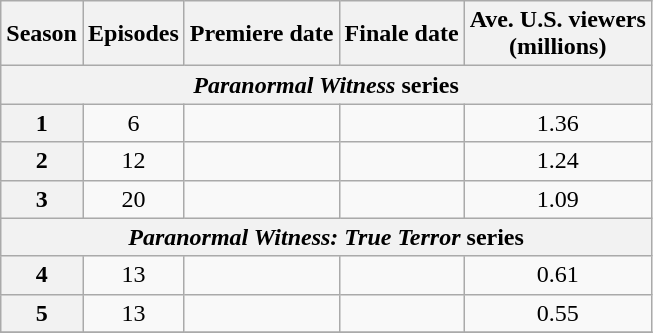<table class="wikitable" style="text-align: center;">
<tr>
<th scope="col">Season</th>
<th scope="col">Episodes</th>
<th scope="col">Premiere date</th>
<th scope="col">Finale date</th>
<th scope="col">Ave. U.S. viewers<br>(millions)</th>
</tr>
<tr>
<th colspan=5><em>Paranormal Witness</em> series</th>
</tr>
<tr>
<th scope="row">1</th>
<td>6</td>
<td></td>
<td></td>
<td>1.36</td>
</tr>
<tr>
<th scope="row">2</th>
<td>12</td>
<td></td>
<td></td>
<td>1.24</td>
</tr>
<tr>
<th scope="row">3</th>
<td>20</td>
<td></td>
<td></td>
<td>1.09</td>
</tr>
<tr>
<th colspan=5><em>Paranormal Witness: True Terror</em> series</th>
</tr>
<tr>
<th scope="row">4</th>
<td>13</td>
<td></td>
<td></td>
<td>0.61</td>
</tr>
<tr>
<th scope="row">5</th>
<td>13</td>
<td></td>
<td></td>
<td>0.55</td>
</tr>
<tr>
</tr>
</table>
